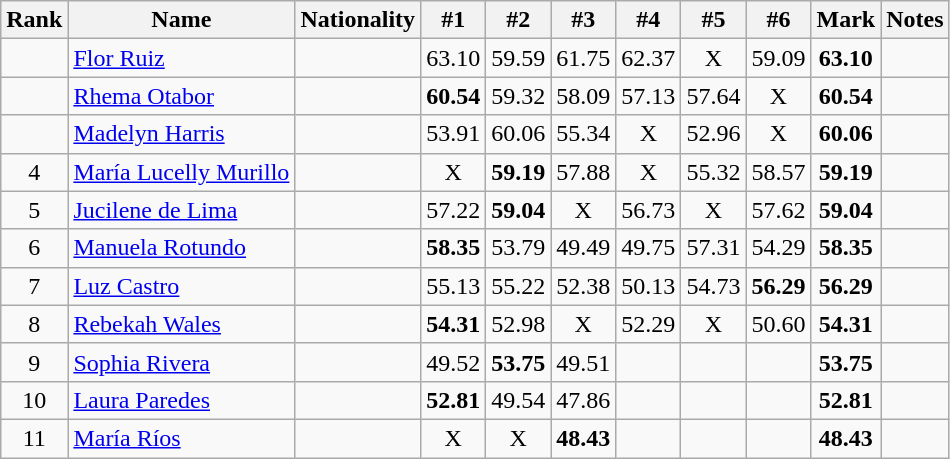<table class="wikitable sortable" style="text-align:center">
<tr>
<th>Rank</th>
<th>Name</th>
<th>Nationality</th>
<th>#1</th>
<th>#2</th>
<th>#3</th>
<th>#4</th>
<th>#5</th>
<th>#6</th>
<th>Mark</th>
<th>Notes</th>
</tr>
<tr>
<td></td>
<td align=left><a href='#'>Flor Ruiz</a></td>
<td align=left></td>
<td>63.10</td>
<td>59.59</td>
<td>61.75</td>
<td>62.37</td>
<td>X</td>
<td>59.09</td>
<td><strong>63.10</strong></td>
<td></td>
</tr>
<tr>
<td></td>
<td align=left><a href='#'>Rhema Otabor</a></td>
<td align=left></td>
<td><strong>60.54</strong></td>
<td>59.32</td>
<td>58.09</td>
<td>57.13</td>
<td>57.64</td>
<td>X</td>
<td><strong>60.54</strong></td>
<td><strong></strong></td>
</tr>
<tr>
<td></td>
<td align=left><a href='#'>Madelyn Harris</a></td>
<td align=left></td>
<td>53.91</td>
<td>60.06</td>
<td>55.34</td>
<td>X</td>
<td>52.96</td>
<td>X</td>
<td><strong>60.06</strong></td>
<td></td>
</tr>
<tr>
<td>4</td>
<td align=left><a href='#'>María Lucelly Murillo</a></td>
<td align=left></td>
<td>X</td>
<td><strong>59.19</strong></td>
<td>57.88</td>
<td>X</td>
<td>55.32</td>
<td>58.57</td>
<td><strong>59.19</strong></td>
<td></td>
</tr>
<tr>
<td>5</td>
<td align=left><a href='#'>Jucilene de Lima</a></td>
<td align=left></td>
<td>57.22</td>
<td><strong>59.04</strong></td>
<td>X</td>
<td>56.73</td>
<td>X</td>
<td>57.62</td>
<td><strong>59.04</strong></td>
<td></td>
</tr>
<tr>
<td>6</td>
<td align=left><a href='#'>Manuela Rotundo</a></td>
<td align=left></td>
<td><strong>58.35</strong></td>
<td>53.79</td>
<td>49.49</td>
<td>49.75</td>
<td>57.31</td>
<td>54.29</td>
<td><strong>58.35</strong></td>
<td><strong></strong></td>
</tr>
<tr>
<td>7</td>
<td align=left><a href='#'>Luz Castro</a></td>
<td align=left></td>
<td>55.13</td>
<td>55.22</td>
<td>52.38</td>
<td>50.13</td>
<td>54.73</td>
<td><strong>56.29</strong></td>
<td><strong>56.29</strong></td>
<td></td>
</tr>
<tr>
<td>8</td>
<td align=left><a href='#'>Rebekah Wales</a></td>
<td align=left></td>
<td><strong>54.31</strong></td>
<td>52.98</td>
<td>X</td>
<td>52.29</td>
<td>X</td>
<td>50.60</td>
<td><strong>54.31</strong></td>
<td></td>
</tr>
<tr>
<td>9</td>
<td align=left><a href='#'>Sophia Rivera</a></td>
<td align=left></td>
<td>49.52</td>
<td><strong>53.75</strong></td>
<td>49.51</td>
<td></td>
<td></td>
<td></td>
<td><strong>53.75</strong></td>
<td></td>
</tr>
<tr>
<td>10</td>
<td align=left><a href='#'>Laura Paredes</a></td>
<td align=left></td>
<td><strong>52.81</strong></td>
<td>49.54</td>
<td>47.86</td>
<td></td>
<td></td>
<td></td>
<td><strong>52.81</strong></td>
<td><strong></strong></td>
</tr>
<tr>
<td>11</td>
<td align=left><a href='#'>María Ríos</a></td>
<td align=left></td>
<td>X</td>
<td>X</td>
<td><strong>48.43</strong></td>
<td></td>
<td></td>
<td></td>
<td><strong>48.43</strong></td>
<td></td>
</tr>
</table>
